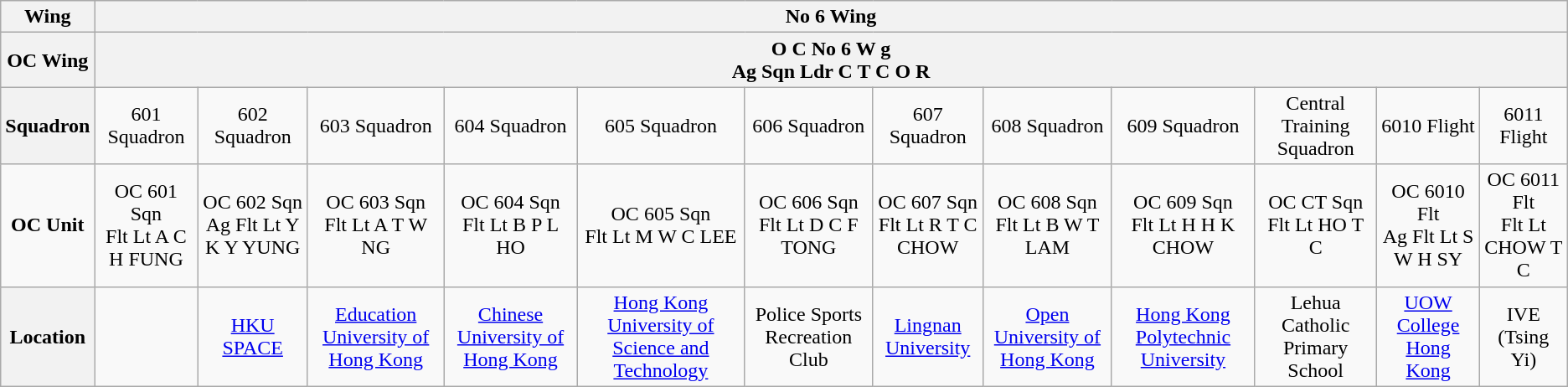<table class="wikitable" style="text-align: center">
<tr>
<th>Wing</th>
<th colspan="12">No 6 Wing</th>
</tr>
<tr>
<th>OC Wing</th>
<th colspan="12">O C No 6 W g<br>Ag Sqn Ldr C T C O R</th>
</tr>
<tr>
<th>Squadron</th>
<td>601 Squadron</td>
<td>602 Squadron</td>
<td>603 Squadron</td>
<td>604 Squadron</td>
<td>605 Squadron</td>
<td>606 Squadron</td>
<td>607 Squadron</td>
<td>608 Squadron</td>
<td>609 Squadron</td>
<td>Central Training Squadron</td>
<td>6010  Flight</td>
<td>6011  Flight</td>
</tr>
<tr>
<td><strong>OC Unit</strong></td>
<td>OC 601 Sqn<br>Flt Lt A C H FUNG</td>
<td>OC 602 Sqn<br>Ag Flt Lt Y K Y YUNG</td>
<td>OC 603 Sqn<br>Flt Lt A T W NG</td>
<td>OC 604 Sqn<br>Flt Lt B P L HO</td>
<td>OC 605 Sqn<br>Flt Lt M W C LEE</td>
<td>OC 606 Sqn<br>Flt Lt D C F TONG</td>
<td>OC 607 Sqn<br>Flt Lt R T C CHOW</td>
<td>OC 608 Sqn<br>Flt Lt B W T LAM</td>
<td>OC 609 Sqn<br>Flt Lt H H K CHOW</td>
<td>OC CT Sqn<br>Flt Lt HO T C</td>
<td>OC 6010 Flt<br>Ag Flt Lt S W H SY</td>
<td>OC 6011 Flt<br>Flt Lt CHOW T C</td>
</tr>
<tr>
<th>Location</th>
<td></td>
<td><a href='#'>HKU SPACE</a></td>
<td><a href='#'>Education University of Hong Kong</a></td>
<td><a href='#'>Chinese University of Hong Kong</a></td>
<td><a href='#'>Hong Kong University of Science and Technology</a></td>
<td>Police Sports Recreation Club</td>
<td><a href='#'>Lingnan University</a></td>
<td><a href='#'>Open University of Hong Kong</a></td>
<td><a href='#'>Hong Kong Polytechnic University</a></td>
<td>Lehua Catholic Primary School</td>
<td><a href='#'>UOW College Hong Kong</a></td>
<td>IVE (Tsing Yi)</td>
</tr>
</table>
